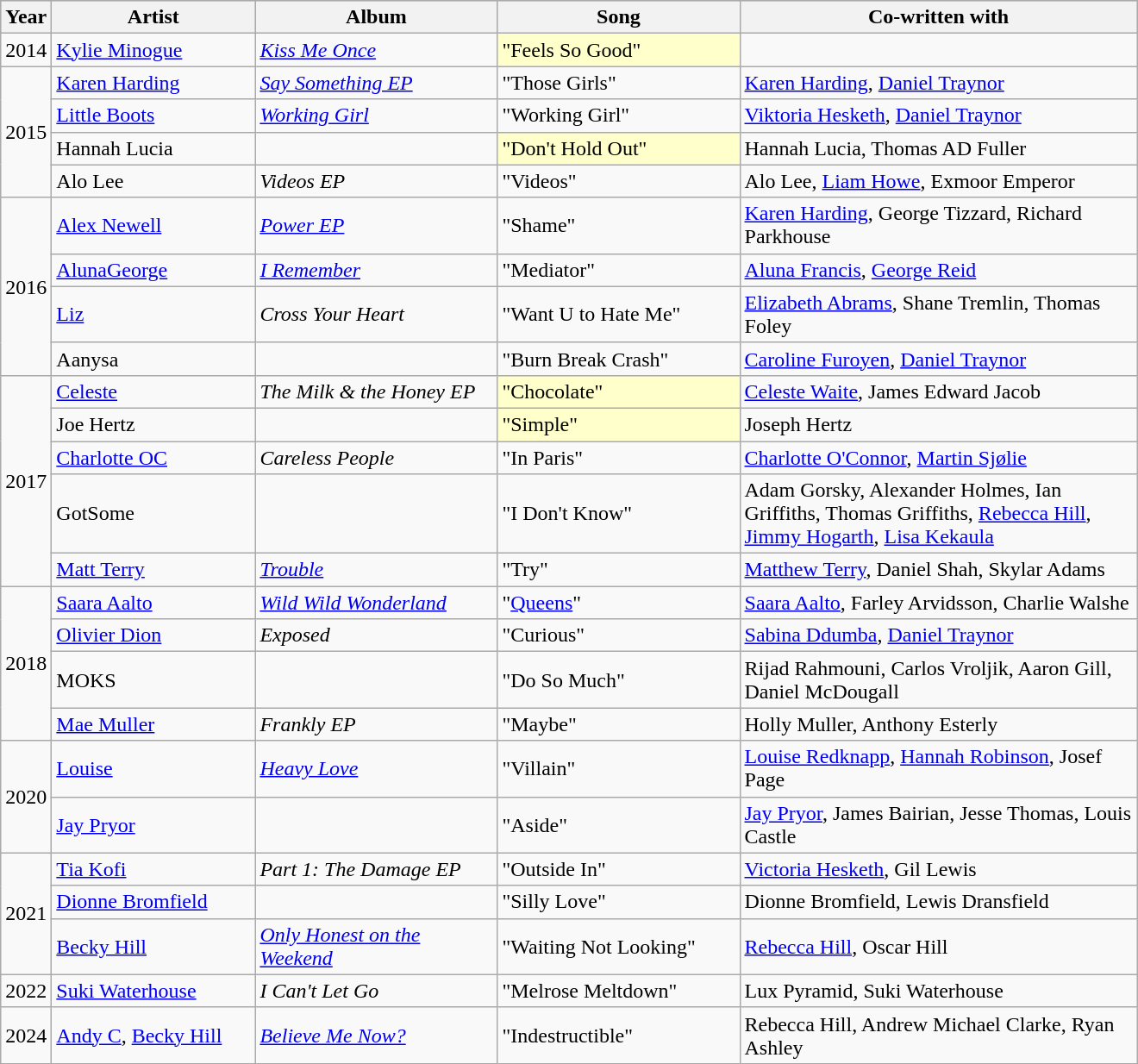<table class="wikitable">
<tr style="background:#ccc; text-align:center;">
<th scope="col" align="center" style="width: 10px;"><strong>Year</strong></th>
<th scope="col" style="width: 150px;"><strong>Artist</strong></th>
<th scope="col" style="width: 180px;"><strong>Album</strong></th>
<th scope="col" style="width: 180px;"><strong>Song</strong></th>
<th scope="col" style="width: 300px;"><strong>Co-written with</strong></th>
</tr>
<tr>
<td>2014</td>
<td><a href='#'>Kylie Minogue</a></td>
<td><em><a href='#'>Kiss Me Once</a></em></td>
<td style="background:#FFFFCC">"Feels So Good"</td>
<td></td>
</tr>
<tr>
<td rowspan="4">2015</td>
<td><a href='#'>Karen Harding</a></td>
<td><em><a href='#'>Say Something EP</a></em></td>
<td>"Those Girls"</td>
<td><a href='#'>Karen Harding</a>, <a href='#'>Daniel Traynor</a></td>
</tr>
<tr>
<td><a href='#'>Little Boots</a></td>
<td><em><a href='#'>Working Girl</a></em></td>
<td>"Working Girl"</td>
<td><a href='#'>Viktoria Hesketh</a>, <a href='#'>Daniel Traynor</a></td>
</tr>
<tr>
<td>Hannah Lucia</td>
<td></td>
<td style="background:#FFFFCC">"Don't Hold Out"</td>
<td>Hannah Lucia, Thomas AD Fuller</td>
</tr>
<tr>
<td>Alo Lee</td>
<td><em>Videos EP</em></td>
<td>"Videos"</td>
<td>Alo Lee, <a href='#'>Liam Howe</a>, Exmoor Emperor</td>
</tr>
<tr>
<td rowspan="4">2016</td>
<td><a href='#'>Alex Newell</a></td>
<td><em><a href='#'>Power EP</a></em></td>
<td>"Shame"</td>
<td><a href='#'>Karen Harding</a>, George Tizzard, Richard Parkhouse</td>
</tr>
<tr>
<td><a href='#'>AlunaGeorge</a></td>
<td><em><a href='#'>I Remember</a></em></td>
<td>"Mediator"</td>
<td><a href='#'>Aluna Francis</a>, <a href='#'>George Reid</a></td>
</tr>
<tr>
<td><a href='#'>Liz</a></td>
<td><em>Cross Your Heart</em></td>
<td>"Want U to Hate Me"</td>
<td><a href='#'>Elizabeth Abrams</a>, Shane Tremlin, Thomas Foley</td>
</tr>
<tr>
<td>Aanysa</td>
<td></td>
<td>"Burn Break Crash"<br></td>
<td><a href='#'>Caroline Furoyen</a>, <a href='#'>Daniel Traynor</a></td>
</tr>
<tr>
<td rowspan="5">2017</td>
<td><a href='#'>Celeste</a></td>
<td><em>The Milk & the Honey EP</em></td>
<td style="background:#FFFFCC">"Chocolate"</td>
<td><a href='#'>Celeste Waite</a>, James Edward Jacob</td>
</tr>
<tr>
<td>Joe Hertz</td>
<td></td>
<td style="background:#FFFFCC">"Simple"<br></td>
<td>Joseph Hertz</td>
</tr>
<tr>
<td><a href='#'>Charlotte OC</a></td>
<td><em>Careless People</em></td>
<td>"In Paris"</td>
<td><a href='#'>Charlotte O'Connor</a>, <a href='#'>Martin Sjølie</a></td>
</tr>
<tr>
<td>GotSome</td>
<td></td>
<td>"I Don't Know"<br></td>
<td>Adam Gorsky, Alexander Holmes, Ian Griffiths, Thomas Griffiths, <a href='#'>Rebecca Hill</a>, <a href='#'>Jimmy Hogarth</a>, <a href='#'>Lisa Kekaula</a></td>
</tr>
<tr>
<td><a href='#'>Matt Terry</a></td>
<td><em><a href='#'>Trouble</a></em></td>
<td>"Try"</td>
<td><a href='#'>Matthew Terry</a>, Daniel Shah, Skylar Adams</td>
</tr>
<tr>
<td rowspan="4">2018</td>
<td><a href='#'>Saara Aalto</a></td>
<td><em><a href='#'>Wild Wild Wonderland</a></em></td>
<td>"<a href='#'>Queens</a>"</td>
<td><a href='#'>Saara Aalto</a>, Farley Arvidsson, Charlie Walshe</td>
</tr>
<tr>
<td><a href='#'>Olivier Dion</a></td>
<td><em>Exposed</em></td>
<td>"Curious"</td>
<td><a href='#'>Sabina Ddumba</a>, <a href='#'>Daniel Traynor</a></td>
</tr>
<tr>
<td>MOKS</td>
<td></td>
<td>"Do So Much"<br></td>
<td>Rijad Rahmouni, Carlos Vroljik, Aaron Gill, Daniel McDougall</td>
</tr>
<tr>
<td><a href='#'>Mae Muller</a></td>
<td><em>Frankly EP</em></td>
<td>"Maybe"</td>
<td>Holly Muller, Anthony Esterly</td>
</tr>
<tr>
<td rowspan="2">2020</td>
<td><a href='#'>Louise</a></td>
<td><em><a href='#'>Heavy Love</a></em></td>
<td>"Villain"</td>
<td><a href='#'>Louise Redknapp</a>, <a href='#'>Hannah Robinson</a>, Josef Page</td>
</tr>
<tr>
<td><a href='#'>Jay Pryor</a></td>
<td></td>
<td>"Aside"</td>
<td><a href='#'>Jay Pryor</a>, James Bairian, Jesse Thomas, Louis Castle</td>
</tr>
<tr>
<td rowspan="3">2021</td>
<td><a href='#'>Tia Kofi</a></td>
<td><em>Part 1: The Damage EP</em></td>
<td>"Outside In"</td>
<td><a href='#'>Victoria Hesketh</a>, Gil Lewis</td>
</tr>
<tr>
<td><a href='#'>Dionne Bromfield</a></td>
<td></td>
<td>"Silly Love"</td>
<td>Dionne Bromfield, Lewis Dransfield</td>
</tr>
<tr>
<td><a href='#'>Becky Hill</a></td>
<td><em><a href='#'>Only Honest on the Weekend</a></em></td>
<td>"Waiting Not Looking"</td>
<td><a href='#'>Rebecca Hill</a>, Oscar Hill</td>
</tr>
<tr>
<td rowspan="1">2022</td>
<td><a href='#'>Suki Waterhouse</a></td>
<td><em>I Can't Let Go</em></td>
<td>"Melrose Meltdown"</td>
<td>Lux Pyramid, Suki Waterhouse</td>
</tr>
<tr>
<td rowspan="1">2024</td>
<td><a href='#'>Andy C</a>, <a href='#'>Becky Hill</a></td>
<td><em><a href='#'>Believe Me Now?</a></em></td>
<td>"Indestructible"</td>
<td>Rebecca Hill, Andrew Michael Clarke, Ryan Ashley</td>
</tr>
</table>
